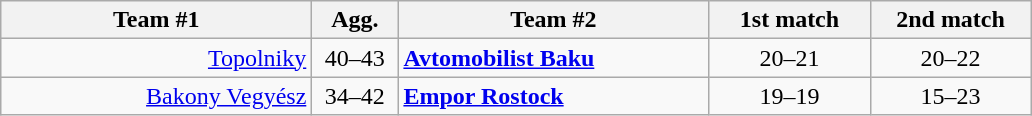<table class=wikitable style="text-align:center">
<tr>
<th width=200>Team #1</th>
<th width=50>Agg.</th>
<th width=200>Team #2</th>
<th width=100>1st match</th>
<th width=100>2nd match</th>
</tr>
<tr>
<td align=right><a href='#'>Topolniky</a> </td>
<td align=center>40–43</td>
<td align=left> <strong><a href='#'>Avtomobilist Baku</a></strong></td>
<td align=center>20–21</td>
<td align=center>20–22</td>
</tr>
<tr>
<td align=right><a href='#'>Bakony Vegyész</a> </td>
<td align=center>34–42</td>
<td align=left> <strong><a href='#'>Empor Rostock</a></strong></td>
<td align=center>19–19</td>
<td align=center>15–23</td>
</tr>
</table>
